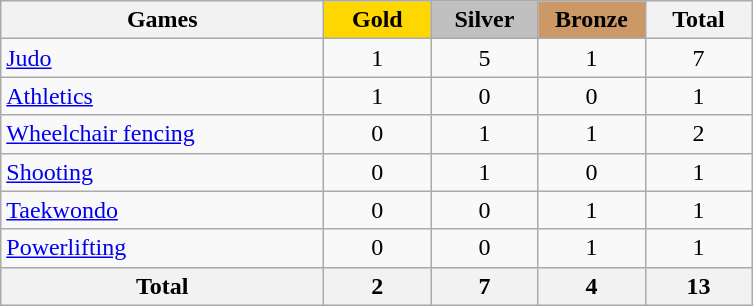<table class="wikitable sortable" style="text-align:center;">
<tr>
<th style="width:13em;">Games</th>
<th style="width:4em; background:gold;">Gold</th>
<th style="width:4em; background:silver;">Silver</th>
<th style="width:4em; background:#cc9966;">Bronze</th>
<th style="width:4em;">Total</th>
</tr>
<tr>
<td align=left> <a href='#'>Judo</a></td>
<td>1</td>
<td>5</td>
<td>1</td>
<td>7</td>
</tr>
<tr>
<td align=left> <a href='#'>Athletics</a></td>
<td>1</td>
<td>0</td>
<td>0</td>
<td>1</td>
</tr>
<tr>
<td align=left> <a href='#'>Wheelchair fencing</a></td>
<td>0</td>
<td>1</td>
<td>1</td>
<td>2</td>
</tr>
<tr>
<td align=left> <a href='#'>Shooting</a></td>
<td>0</td>
<td>1</td>
<td>0</td>
<td>1</td>
</tr>
<tr>
<td align=left> <a href='#'>Taekwondo</a></td>
<td>0</td>
<td>0</td>
<td>1</td>
<td>1</td>
</tr>
<tr>
<td align=left> <a href='#'>Powerlifting</a></td>
<td>0</td>
<td>0</td>
<td>1</td>
<td>1</td>
</tr>
<tr>
<th>Total</th>
<th>2</th>
<th>7</th>
<th>4</th>
<th>13</th>
</tr>
</table>
